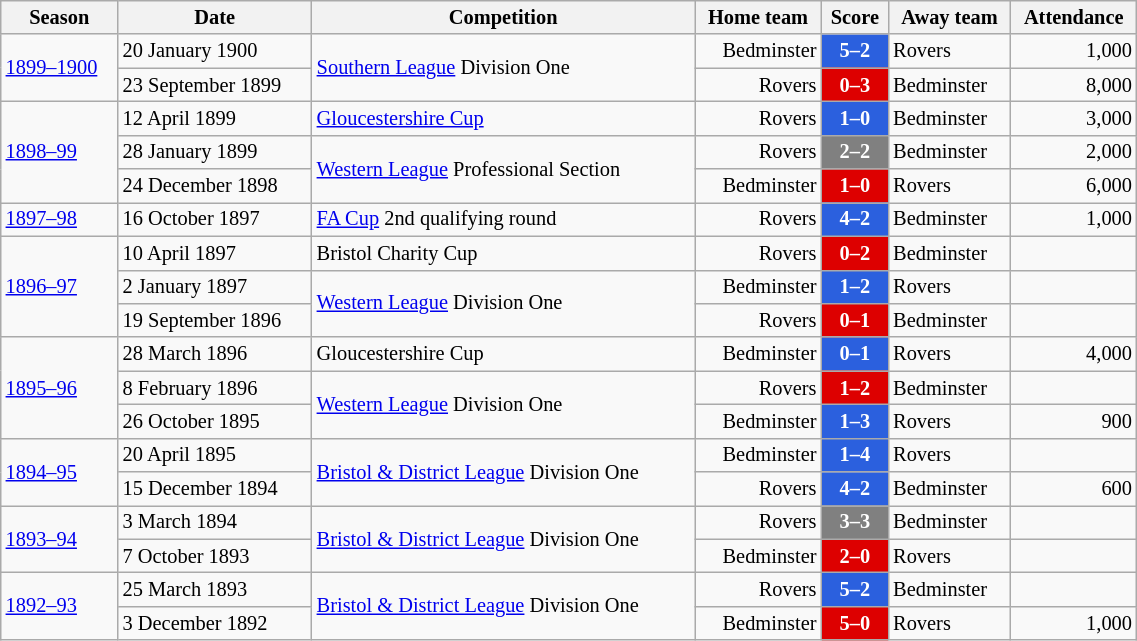<table class="wikitable" style="width:60%; margin:0 left; font-size: 85%">
<tr>
<th>Season</th>
<th>Date</th>
<th>Competition</th>
<th>Home team</th>
<th>Score</th>
<th>Away team</th>
<th>Attendance</th>
</tr>
<tr>
<td rowspan=2><a href='#'>1899–1900</a></td>
<td>20 January 1900</td>
<td rowspan=2><a href='#'>Southern League</a> Division One</td>
<td style="text-align:right;">Bedminster</td>
<td style="background:#2B60DE; text-align:center; color:white;"><strong>5–2</strong></td>
<td>Rovers</td>
<td style="text-align:right;">1,000</td>
</tr>
<tr>
<td>23 September 1899</td>
<td style="text-align:right;">Rovers</td>
<td style="background:#DD0000; text-align:center; color:white;"><strong>0–3</strong></td>
<td>Bedminster</td>
<td style="text-align:right;">8,000</td>
</tr>
<tr>
<td rowspan=3><a href='#'>1898–99</a></td>
<td>12 April 1899</td>
<td><a href='#'>Gloucestershire Cup</a></td>
<td style="text-align:right;">Rovers</td>
<td style="background:#2B60DE; text-align:center; color:white;"><strong>1–0</strong></td>
<td>Bedminster</td>
<td style="text-align:right;">3,000</td>
</tr>
<tr>
<td>28 January 1899</td>
<td rowspan=2><a href='#'>Western League</a> Professional Section</td>
<td style="text-align:right;">Rovers</td>
<td style="background:#808080; text-align:center; color:white;"><strong>2–2</strong></td>
<td>Bedminster</td>
<td style="text-align:right;">2,000</td>
</tr>
<tr>
<td>24 December 1898</td>
<td style="text-align:right;">Bedminster</td>
<td style="background:#DD0000; text-align:center; color:white;"><strong>1–0</strong></td>
<td>Rovers</td>
<td style="text-align:right;">6,000</td>
</tr>
<tr>
<td><a href='#'>1897–98</a></td>
<td>16 October 1897</td>
<td><a href='#'>FA Cup</a> 2nd qualifying round</td>
<td style="text-align:right;">Rovers</td>
<td style="background:#2B60DE; text-align:center; color:white;"><strong>4–2</strong></td>
<td>Bedminster</td>
<td style="text-align:right;">1,000</td>
</tr>
<tr>
<td rowspan=3><a href='#'>1896–97</a></td>
<td>10 April 1897</td>
<td>Bristol Charity Cup</td>
<td style="text-align:right;">Rovers</td>
<td style="background:#DD0000; text-align:center; color:white;"><strong>0–2</strong></td>
<td>Bedminster</td>
<td></td>
</tr>
<tr>
<td>2 January 1897</td>
<td rowspan=2><a href='#'>Western League</a> Division One</td>
<td style="text-align:right;">Bedminster</td>
<td style="background:#2B60DE; text-align:center; color:white;"><strong>1–2</strong></td>
<td>Rovers</td>
<td></td>
</tr>
<tr>
<td>19 September 1896</td>
<td style="text-align:right;">Rovers</td>
<td style="background:#DD0000; text-align:center; color:white;"><strong>0–1</strong></td>
<td>Bedminster</td>
<td></td>
</tr>
<tr>
<td rowspan=3><a href='#'>1895–96</a></td>
<td>28 March 1896</td>
<td>Gloucestershire Cup</td>
<td style="text-align:right;">Bedminster</td>
<td style="background:#2B60DE; text-align:center; color:white;"><strong>0–1</strong></td>
<td>Rovers</td>
<td style="text-align:right;">4,000</td>
</tr>
<tr>
<td>8 February 1896</td>
<td rowspan=2><a href='#'>Western League</a> Division One</td>
<td style="text-align:right;">Rovers</td>
<td style="background:#DD0000; text-align:center; color:white;"><strong>1–2</strong></td>
<td>Bedminster</td>
<td></td>
</tr>
<tr>
<td>26 October 1895</td>
<td style="text-align:right;">Bedminster</td>
<td style="background:#2B60DE; text-align:center; color:white;"><strong>1–3</strong></td>
<td>Rovers</td>
<td style="text-align:right;">900</td>
</tr>
<tr>
<td rowspan=2><a href='#'>1894–95</a></td>
<td>20 April 1895</td>
<td rowspan=2><a href='#'>Bristol & District League</a> Division One</td>
<td style="text-align:right;">Bedminster</td>
<td style="background:#2B60DE; text-align:center; color:white;"><strong>1–4</strong></td>
<td>Rovers</td>
<td></td>
</tr>
<tr>
<td>15 December 1894</td>
<td style="text-align:right;">Rovers</td>
<td style="background:#2B60DE; text-align:center; color:white;"><strong>4–2</strong></td>
<td>Bedminster</td>
<td style="text-align:right;">600</td>
</tr>
<tr>
<td rowspan=2><a href='#'>1893–94</a></td>
<td>3 March 1894</td>
<td rowspan=2><a href='#'>Bristol & District League</a> Division One</td>
<td style="text-align:right;">Rovers</td>
<td style="background:#808080; text-align:center; color:white;"><strong>3–3</strong></td>
<td>Bedminster</td>
<td></td>
</tr>
<tr>
<td>7 October 1893</td>
<td style="text-align:right;">Bedminster</td>
<td style="background:#DD0000; text-align:center; color:white;"><strong>2–0</strong></td>
<td>Rovers</td>
<td></td>
</tr>
<tr>
<td rowspan=2><a href='#'>1892–93</a></td>
<td>25 March 1893</td>
<td rowspan=2><a href='#'>Bristol & District League</a> Division One</td>
<td style="text-align:right;">Rovers</td>
<td style="background:#2B60DE; text-align:center; color:white;"><strong>5–2</strong></td>
<td>Bedminster</td>
<td></td>
</tr>
<tr>
<td>3 December 1892</td>
<td style="text-align:right;">Bedminster</td>
<td style="background:#DD0000; text-align:center; color:white;"><strong>5–0</strong></td>
<td>Rovers</td>
<td style="text-align:right;">1,000</td>
</tr>
</table>
